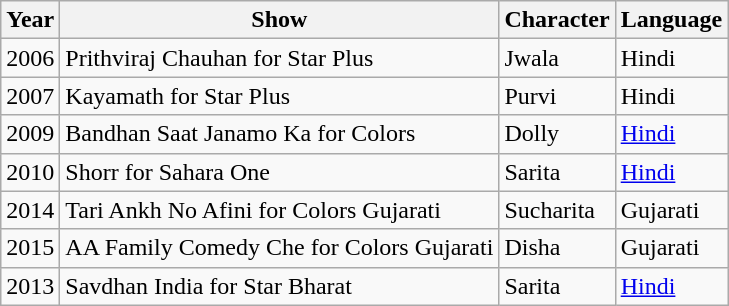<table class="wikitable">
<tr>
<th><strong>Year</strong></th>
<th><strong>Show</strong></th>
<th><strong>Character</strong></th>
<th><strong>Language</strong></th>
</tr>
<tr>
<td>2006</td>
<td>Prithviraj Chauhan for Star Plus</td>
<td>Jwala</td>
<td>Hindi</td>
</tr>
<tr>
<td>2007</td>
<td>Kayamath for Star Plus</td>
<td>Purvi</td>
<td>Hindi</td>
</tr>
<tr>
<td>2009</td>
<td>Bandhan Saat Janamo Ka for Colors</td>
<td>Dolly</td>
<td><a href='#'>Hindi</a></td>
</tr>
<tr>
<td>2010</td>
<td>Shorr for Sahara One</td>
<td>Sarita</td>
<td><a href='#'>Hindi</a></td>
</tr>
<tr>
<td>2014</td>
<td>Tari Ankh No Afini for Colors Gujarati</td>
<td>Sucharita</td>
<td>Gujarati</td>
</tr>
<tr>
<td>2015</td>
<td>AA Family Comedy Che for Colors Gujarati</td>
<td>Disha</td>
<td>Gujarati</td>
</tr>
<tr>
<td>2013</td>
<td>Savdhan India for Star Bharat</td>
<td>Sarita</td>
<td><a href='#'>Hindi</a></td>
</tr>
</table>
